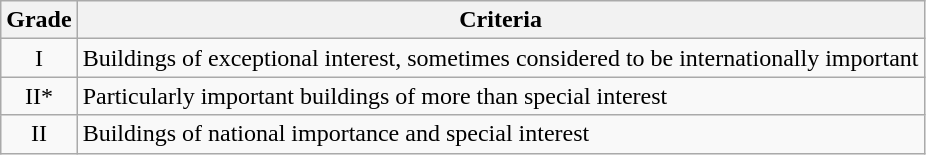<table class="wikitable">
<tr>
<th>Grade</th>
<th>Criteria</th>
</tr>
<tr>
<td align="center" >I</td>
<td>Buildings of exceptional interest, sometimes considered to be internationally important</td>
</tr>
<tr>
<td align="center" >II*</td>
<td>Particularly important buildings of more than special interest</td>
</tr>
<tr>
<td align="center" >II</td>
<td>Buildings of national importance and special interest</td>
</tr>
</table>
